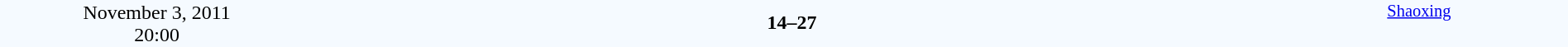<table style="width: 100%; background:#F5FAFF;" cellspacing="0">
<tr>
<td align=center rowspan=3 width=20%>November 3, 2011<br>20:00</td>
</tr>
<tr>
<td width=24% align=right></td>
<td align=center width=13%><strong>14–27</strong></td>
<td width=24%><strong></strong></td>
<td style=font-size:85% rowspan=3 valign=top align=center><a href='#'>Shaoxing</a></td>
</tr>
<tr style=font-size:85%>
<td align=right></td>
<td align=center></td>
<td></td>
</tr>
</table>
